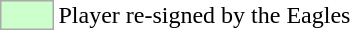<table>
<tr>
<td style="background:#cfc; border:1px solid #aaa; width:2em;"></td>
<td>Player re-signed by the Eagles</td>
</tr>
</table>
